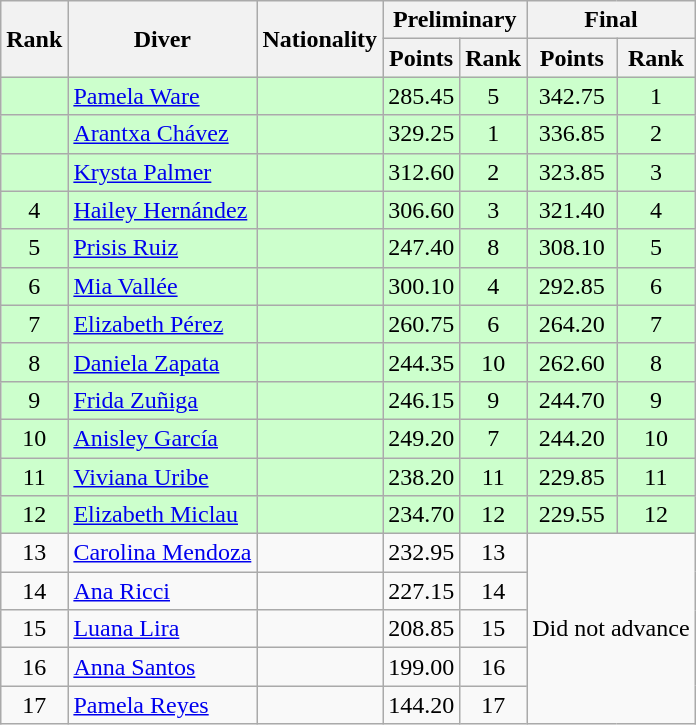<table class="wikitable sortable" style="font-size:100%">
<tr>
<th rowspan="2">Rank</th>
<th rowspan="2">Diver</th>
<th rowspan="2">Nationality</th>
<th colspan="2">Preliminary</th>
<th colspan="2">Final</th>
</tr>
<tr>
<th>Points</th>
<th>Rank</th>
<th>Points</th>
<th>Rank</th>
</tr>
<tr bgcolor=ccffcc>
<td align=center></td>
<td><a href='#'>Pamela Ware</a></td>
<td></td>
<td align=center>285.45</td>
<td align=center>5</td>
<td align=center>342.75</td>
<td align=center>1</td>
</tr>
<tr bgcolor=ccffcc>
<td align=center></td>
<td><a href='#'>Arantxa Chávez</a></td>
<td></td>
<td align=center>329.25</td>
<td align=center>1</td>
<td align=center>336.85</td>
<td align=center>2</td>
</tr>
<tr bgcolor=ccffcc>
<td align=center></td>
<td><a href='#'>Krysta Palmer</a></td>
<td></td>
<td align=center>312.60</td>
<td align=center>2</td>
<td align=center>323.85</td>
<td align=center>3</td>
</tr>
<tr bgcolor=ccffcc>
<td align=center>4</td>
<td><a href='#'>Hailey Hernández</a></td>
<td></td>
<td align=center>306.60</td>
<td align=center>3</td>
<td align=center>321.40</td>
<td align=center>4</td>
</tr>
<tr bgcolor=ccffcc>
<td align=center>5</td>
<td><a href='#'>Prisis Ruiz</a></td>
<td></td>
<td align=center>247.40</td>
<td align=center>8</td>
<td align=center>308.10</td>
<td align=center>5</td>
</tr>
<tr bgcolor=ccffcc>
<td align=center>6</td>
<td><a href='#'>Mia Vallée</a></td>
<td></td>
<td align=center>300.10</td>
<td align=center>4</td>
<td align=center>292.85</td>
<td align=center>6</td>
</tr>
<tr bgcolor=ccffcc>
<td align=center>7</td>
<td><a href='#'>Elizabeth Pérez</a></td>
<td></td>
<td align=center>260.75</td>
<td align=center>6</td>
<td align=center>264.20</td>
<td align=center>7</td>
</tr>
<tr bgcolor=ccffcc>
<td align=center>8</td>
<td><a href='#'>Daniela Zapata</a></td>
<td></td>
<td align=center>244.35</td>
<td align=center>10</td>
<td align=center>262.60</td>
<td align=center>8</td>
</tr>
<tr bgcolor=ccffcc>
<td align=center>9</td>
<td><a href='#'>Frida Zuñiga</a></td>
<td></td>
<td align=center>246.15</td>
<td align=center>9</td>
<td align=center>244.70</td>
<td align=center>9</td>
</tr>
<tr bgcolor=ccffcc>
<td align=center>10</td>
<td><a href='#'>Anisley García</a></td>
<td></td>
<td align=center>249.20</td>
<td align=center>7</td>
<td align=center>244.20</td>
<td align=center>10</td>
</tr>
<tr bgcolor=ccffcc>
<td align=center>11</td>
<td><a href='#'>Viviana Uribe</a></td>
<td></td>
<td align=center>238.20</td>
<td align=center>11</td>
<td align=center>229.85</td>
<td align=center>11</td>
</tr>
<tr bgcolor=ccffcc>
<td align=center>12</td>
<td><a href='#'>Elizabeth Miclau</a></td>
<td></td>
<td align=center>234.70</td>
<td align=center>12</td>
<td align=center>229.55</td>
<td align=center>12</td>
</tr>
<tr>
<td align=center>13</td>
<td><a href='#'>Carolina Mendoza</a></td>
<td></td>
<td align=center>232.95</td>
<td align=center>13</td>
<td align=center colspan=2 rowspan=5>Did not advance</td>
</tr>
<tr>
<td align=center>14</td>
<td><a href='#'>Ana Ricci</a></td>
<td></td>
<td align=center>227.15</td>
<td align=center>14</td>
</tr>
<tr>
<td align=center>15</td>
<td><a href='#'>Luana Lira</a></td>
<td></td>
<td align=center>208.85</td>
<td align=center>15</td>
</tr>
<tr>
<td align=center>16</td>
<td><a href='#'>Anna Santos</a></td>
<td></td>
<td align=center>199.00</td>
<td align=center>16</td>
</tr>
<tr>
<td align=center>17</td>
<td><a href='#'>Pamela Reyes</a></td>
<td></td>
<td align=center>144.20</td>
<td align=center>17</td>
</tr>
</table>
